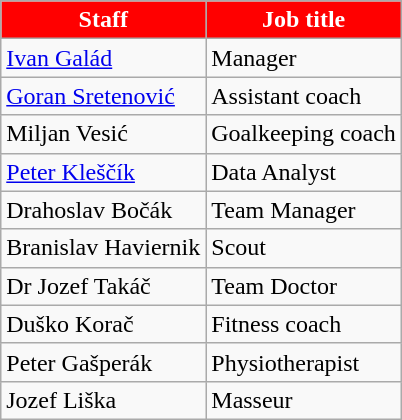<table class="wikitable">
<tr>
<th style="color:white; background:red;">Staff</th>
<th style="color:white; background:red;">Job title</th>
</tr>
<tr>
<td> <a href='#'>Ivan Galád</a></td>
<td>Manager</td>
</tr>
<tr>
<td> <a href='#'>Goran Sretenović</a></td>
<td>Assistant coach</td>
</tr>
<tr>
<td> Miljan Vesić</td>
<td>Goalkeeping coach</td>
</tr>
<tr>
<td> <a href='#'>Peter Kleščík</a></td>
<td>Data Analyst</td>
</tr>
<tr>
<td> Drahoslav Bočák</td>
<td>Team Manager</td>
</tr>
<tr>
<td> Branislav Haviernik</td>
<td>Scout</td>
</tr>
<tr>
<td> Dr Jozef Takáč</td>
<td>Team Doctor</td>
</tr>
<tr>
<td> Duško Korač</td>
<td>Fitness coach</td>
</tr>
<tr>
<td> Peter Gašperák</td>
<td>Physiotherapist</td>
</tr>
<tr>
<td> Jozef Liška</td>
<td>Masseur</td>
</tr>
</table>
